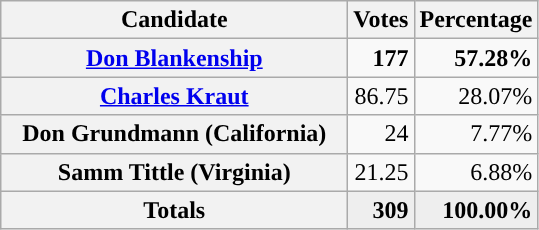<table class="wikitable plainrowheaders" style="text-align:right;" border="1">
<tr>
<th scope="col" style="width:14em;">Candidate</th>
<th scope="col">Votes</th>
<th scope="col">Percentage</th>
</tr>
<tr>
<th scope="row"><a href='#'>Don Blankenship</a></th>
<td><strong>177</strong></td>
<td><strong>57.28%</strong></td>
</tr>
<tr>
<th scope="row"><a href='#'>Charles Kraut</a></th>
<td>86.75</td>
<td>28.07%</td>
</tr>
<tr>
<th scope="row">Don Grundmann (California)</th>
<td>24</td>
<td>7.77%</td>
</tr>
<tr>
<th scope="row">Samm Tittle (Virginia)</th>
<td>21.25</td>
<td>6.88%</td>
</tr>
<tr style="background:#eee;">
<th scope="row"><strong>Totals</strong></th>
<td><strong>309</strong></td>
<td><strong>100.00%</strong></td>
</tr>
</table>
